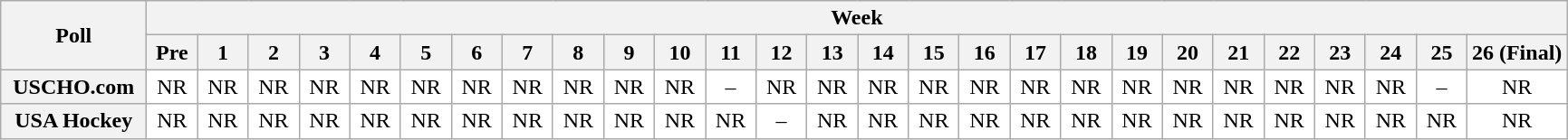<table class="wikitable" style="white-space:nowrap;">
<tr>
<th scope="col" width="100" rowspan="2">Poll</th>
<th colspan="28">Week</th>
</tr>
<tr>
<th scope="col" width="30">Pre</th>
<th scope="col" width="30">1</th>
<th scope="col" width="30">2</th>
<th scope="col" width="30">3</th>
<th scope="col" width="30">4</th>
<th scope="col" width="30">5</th>
<th scope="col" width="30">6</th>
<th scope="col" width="30">7</th>
<th scope="col" width="30">8</th>
<th scope="col" width="30">9</th>
<th scope="col" width="30">10</th>
<th scope="col" width="30">11</th>
<th scope="col" width="30">12</th>
<th scope="col" width="30">13</th>
<th scope="col" width="30">14</th>
<th scope="col" width="30">15</th>
<th scope="col" width="30">16</th>
<th scope="col" width="30">17</th>
<th scope="col" width="30">18</th>
<th scope="col" width="30">19</th>
<th scope="col" width="30">20</th>
<th scope="col" width="30">21</th>
<th scope="col" width="30">22</th>
<th scope="col" width="30">23</th>
<th scope="col" width="30">24</th>
<th scope="col" width="30">25</th>
<th scope="col" width="30">26 (Final)</th>
</tr>
<tr style="text-align:center;">
<th>USCHO.com</th>
<td bgcolor=FFFFFF>NR</td>
<td bgcolor=FFFFFF>NR</td>
<td bgcolor=FFFFFF>NR</td>
<td bgcolor=FFFFFF>NR</td>
<td bgcolor=FFFFFF>NR</td>
<td bgcolor=FFFFFF>NR</td>
<td bgcolor=FFFFFF>NR</td>
<td bgcolor=FFFFFF>NR</td>
<td bgcolor=FFFFFF>NR</td>
<td bgcolor=FFFFFF>NR</td>
<td bgcolor=FFFFFF>NR</td>
<td bgcolor=FFFFFF>–</td>
<td bgcolor=FFFFFF>NR</td>
<td bgcolor=FFFFFF>NR</td>
<td bgcolor=FFFFFF>NR</td>
<td bgcolor=FFFFFF>NR</td>
<td bgcolor=FFFFFF>NR</td>
<td bgcolor=FFFFFF>NR</td>
<td bgcolor=FFFFFF>NR</td>
<td bgcolor=FFFFFF>NR</td>
<td bgcolor=FFFFFF>NR</td>
<td bgcolor=FFFFFF>NR</td>
<td bgcolor=FFFFFF>NR</td>
<td bgcolor=FFFFFF>NR</td>
<td bgcolor=FFFFFF>NR</td>
<td bgcolor=FFFFFF>–</td>
<td bgcolor=FFFFFF>NR</td>
</tr>
<tr style="text-align:center;">
<th>USA Hockey</th>
<td bgcolor=FFFFFF>NR</td>
<td bgcolor=FFFFFF>NR</td>
<td bgcolor=FFFFFF>NR</td>
<td bgcolor=FFFFFF>NR</td>
<td bgcolor=FFFFFF>NR</td>
<td bgcolor=FFFFFF>NR</td>
<td bgcolor=FFFFFF>NR</td>
<td bgcolor=FFFFFF>NR</td>
<td bgcolor=FFFFFF>NR</td>
<td bgcolor=FFFFFF>NR</td>
<td bgcolor=FFFFFF>NR</td>
<td bgcolor=FFFFFF>NR</td>
<td bgcolor=FFFFFF>–</td>
<td bgcolor=FFFFFF>NR</td>
<td bgcolor=FFFFFF>NR</td>
<td bgcolor=FFFFFF>NR</td>
<td bgcolor=FFFFFF>NR</td>
<td bgcolor=FFFFFF>NR</td>
<td bgcolor=FFFFFF>NR</td>
<td bgcolor=FFFFFF>NR</td>
<td bgcolor=FFFFFF>NR</td>
<td bgcolor=FFFFFF>NR</td>
<td bgcolor=FFFFFF>NR</td>
<td bgcolor=FFFFFF>NR</td>
<td bgcolor=FFFFFF>NR</td>
<td bgcolor=FFFFFF>NR</td>
<td bgcolor=FFFFFF>NR</td>
</tr>
</table>
